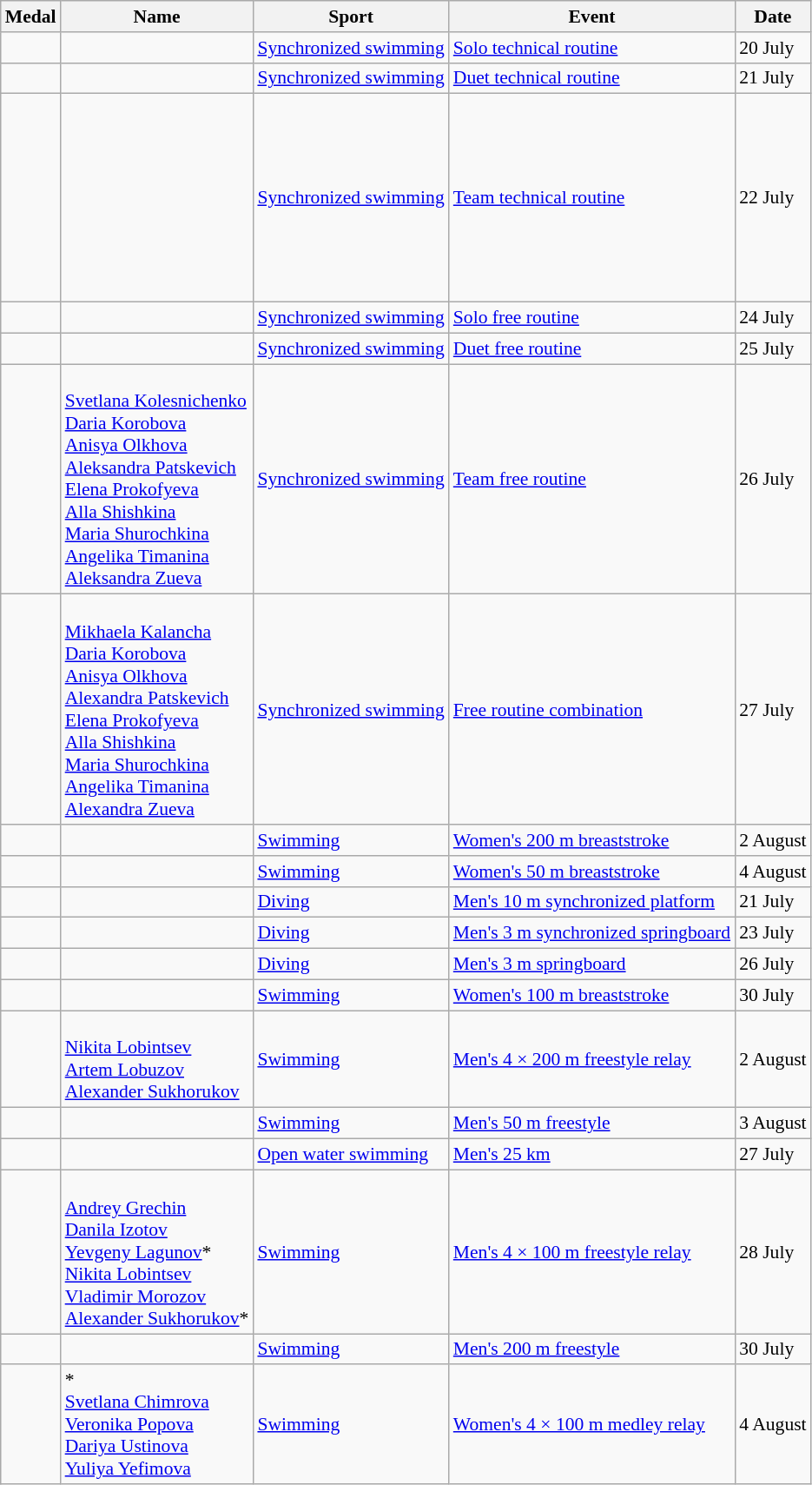<table class="wikitable sortable" style="font-size:90%">
<tr>
<th>Medal</th>
<th>Name</th>
<th>Sport</th>
<th>Event</th>
<th>Date</th>
</tr>
<tr>
<td></td>
<td></td>
<td><a href='#'>Synchronized swimming</a></td>
<td><a href='#'>Solo technical routine</a></td>
<td>20 July</td>
</tr>
<tr>
<td></td>
<td><br></td>
<td><a href='#'>Synchronized swimming</a></td>
<td><a href='#'>Duet technical routine</a></td>
<td>21 July</td>
</tr>
<tr>
<td></td>
<td><br><br><br><br><br><br><br><br><br></td>
<td><a href='#'>Synchronized swimming</a></td>
<td><a href='#'>Team technical routine</a></td>
<td>22 July</td>
</tr>
<tr>
<td></td>
<td></td>
<td><a href='#'>Synchronized swimming</a></td>
<td><a href='#'>Solo free routine</a></td>
<td>24 July</td>
</tr>
<tr>
<td></td>
<td><br></td>
<td><a href='#'>Synchronized swimming</a></td>
<td><a href='#'>Duet free routine</a></td>
<td>25 July</td>
</tr>
<tr>
<td></td>
<td><br><a href='#'>Svetlana Kolesnichenko</a><br><a href='#'>Daria Korobova</a><br><a href='#'>Anisya Olkhova</a><br><a href='#'>Aleksandra Patskevich</a><br><a href='#'>Elena Prokofyeva</a><br><a href='#'>Alla Shishkina</a><br><a href='#'>Maria Shurochkina</a><br><a href='#'>Angelika Timanina</a><br><a href='#'>Aleksandra Zueva</a></td>
<td><a href='#'>Synchronized swimming</a></td>
<td><a href='#'>Team free routine</a></td>
<td>26 July</td>
</tr>
<tr>
<td></td>
<td><br><a href='#'>Mikhaela Kalancha</a><br><a href='#'>Daria Korobova</a><br><a href='#'>Anisya Olkhova</a><br><a href='#'>Alexandra Patskevich</a><br><a href='#'>Elena Prokofyeva</a><br><a href='#'>Alla Shishkina</a><br><a href='#'>Maria Shurochkina</a><br><a href='#'>Angelika Timanina</a><br><a href='#'>Alexandra Zueva</a></td>
<td><a href='#'>Synchronized swimming</a></td>
<td><a href='#'>Free routine combination</a></td>
<td>27 July</td>
</tr>
<tr>
<td></td>
<td></td>
<td><a href='#'>Swimming</a></td>
<td><a href='#'>Women's 200 m breaststroke</a></td>
<td>2 August</td>
</tr>
<tr>
<td></td>
<td></td>
<td><a href='#'>Swimming</a></td>
<td><a href='#'>Women's 50 m breaststroke</a></td>
<td>4 August</td>
</tr>
<tr>
<td></td>
<td><br></td>
<td><a href='#'>Diving</a></td>
<td><a href='#'>Men's 10 m synchronized platform</a></td>
<td>21 July</td>
</tr>
<tr>
<td></td>
<td><br></td>
<td><a href='#'>Diving</a></td>
<td><a href='#'>Men's 3 m synchronized springboard</a></td>
<td>23 July</td>
</tr>
<tr>
<td></td>
<td></td>
<td><a href='#'>Diving</a></td>
<td><a href='#'>Men's 3 m springboard</a></td>
<td>26 July</td>
</tr>
<tr>
<td></td>
<td></td>
<td><a href='#'>Swimming</a></td>
<td><a href='#'>Women's 100 m breaststroke</a></td>
<td>30 July</td>
</tr>
<tr>
<td></td>
<td><br><a href='#'>Nikita Lobintsev</a><br><a href='#'>Artem Lobuzov</a><br><a href='#'>Alexander Sukhorukov</a></td>
<td><a href='#'>Swimming</a></td>
<td><a href='#'>Men's 4 × 200 m freestyle relay</a></td>
<td>2 August</td>
</tr>
<tr>
<td></td>
<td></td>
<td><a href='#'>Swimming</a></td>
<td><a href='#'>Men's 50 m freestyle</a></td>
<td>3 August</td>
</tr>
<tr>
<td></td>
<td></td>
<td><a href='#'>Open water swimming</a></td>
<td><a href='#'>Men's 25 km</a></td>
<td>27 July</td>
</tr>
<tr>
<td></td>
<td><br><a href='#'>Andrey Grechin</a><br><a href='#'>Danila Izotov</a><br><a href='#'>Yevgeny Lagunov</a>*<br><a href='#'>Nikita Lobintsev</a><br><a href='#'>Vladimir Morozov</a><br><a href='#'>Alexander Sukhorukov</a>*</td>
<td><a href='#'>Swimming</a></td>
<td><a href='#'>Men's 4 × 100 m freestyle relay</a></td>
<td>28 July</td>
</tr>
<tr>
<td></td>
<td></td>
<td><a href='#'>Swimming</a></td>
<td><a href='#'>Men's 200 m freestyle</a></td>
<td>30 July</td>
</tr>
<tr>
<td></td>
<td>*<br><a href='#'>Svetlana Chimrova</a><br><a href='#'>Veronika Popova</a><br><a href='#'>Dariya Ustinova</a><br><a href='#'>Yuliya Yefimova</a></td>
<td><a href='#'>Swimming</a></td>
<td><a href='#'>Women's 4 × 100 m medley relay</a></td>
<td>4 August</td>
</tr>
</table>
